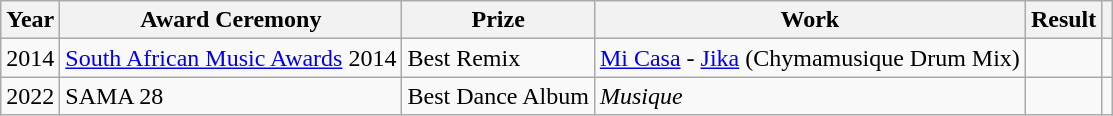<table class="wikitable">
<tr>
<th>Year</th>
<th>Award Ceremony</th>
<th>Prize</th>
<th>Work</th>
<th>Result</th>
<th></th>
</tr>
<tr>
<td>2014</td>
<td><a href='#'>South African Music Awards</a> 2014</td>
<td>Best Remix</td>
<td><a href='#'>Mi Casa</a> - <a href='#'>Jika</a> (Chymamusique Drum Mix)</td>
<td></td>
<td></td>
</tr>
<tr>
<td>2022</td>
<td>SAMA 28</td>
<td>Best Dance Album</td>
<td><em>Musique</em></td>
<td></td>
<td></td>
</tr>
</table>
